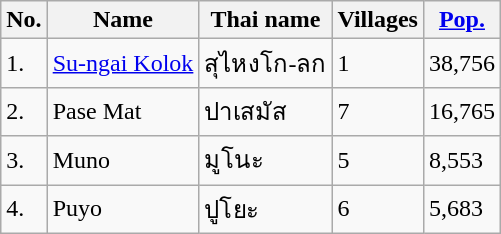<table class="wikitable">
<tr>
<th>No.</th>
<th>Name</th>
<th>Thai name</th>
<th>Villages</th>
<th><a href='#'>Pop.</a></th>
</tr>
<tr>
<td>1.</td>
<td><a href='#'>Su-ngai Kolok</a></td>
<td>สุไหงโก-ลก</td>
<td>1</td>
<td>38,756</td>
</tr>
<tr>
<td>2.</td>
<td>Pase Mat</td>
<td>ปาเสมัส</td>
<td>7</td>
<td>16,765</td>
</tr>
<tr>
<td>3.</td>
<td>Muno</td>
<td>มูโนะ</td>
<td>5</td>
<td>8,553</td>
</tr>
<tr>
<td>4.</td>
<td>Puyo</td>
<td>ปูโยะ</td>
<td>6</td>
<td>5,683</td>
</tr>
</table>
